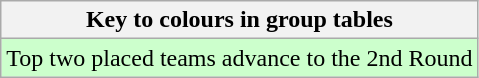<table class="wikitable">
<tr>
<th>Key to colours in group tables</th>
</tr>
<tr style="background:#cfc;">
<td>Top two placed teams advance to the 2nd Round</td>
</tr>
</table>
